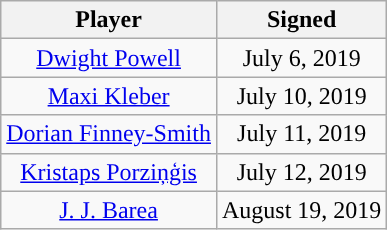<table class="wikitable sortable sortable">
<tr>
<th>Player</th>
<th>Signed</th>
</tr>
<tr style="text-align: center">
<td><a href='#'>Dwight Powell</a></td>
<td>July 6, 2019</td>
</tr>
<tr style="text-align: center">
<td><a href='#'>Maxi Kleber</a></td>
<td>July 10, 2019</td>
</tr>
<tr style="text-align: center">
<td><a href='#'>Dorian Finney-Smith</a></td>
<td>July 11, 2019</td>
</tr>
<tr style="text-align: center">
<td><a href='#'>Kristaps Porziņģis</a></td>
<td>July 12, 2019</td>
</tr>
<tr style="text-align: center">
<td><a href='#'>J. J. Barea</a></td>
<td>August 19, 2019</td>
</tr>
</table>
